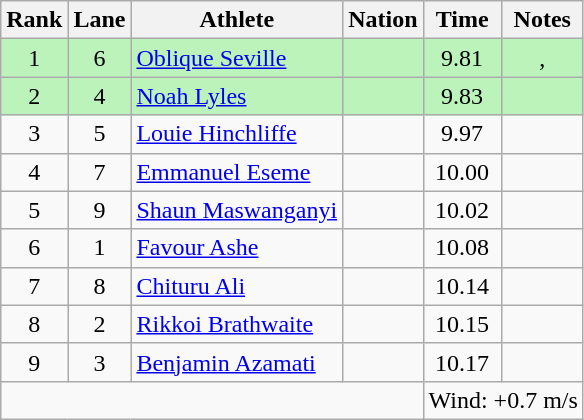<table class="wikitable sortable" style="text-align:center;">
<tr>
<th scope="col">Rank</th>
<th scope="col">Lane</th>
<th scope="col">Athlete</th>
<th scope="col">Nation</th>
<th scope="col">Time</th>
<th scope="col">Notes</th>
</tr>
<tr bgcolor="#bbf3bb">
<td>1</td>
<td>6</td>
<td align=left><a href='#'>Oblique Seville</a></td>
<td align=left></td>
<td>9.81</td>
<td>, </td>
</tr>
<tr bgcolor="#bbf3bb">
<td>2</td>
<td>4</td>
<td align=left><a href='#'>Noah Lyles</a></td>
<td align=left></td>
<td>9.83</td>
<td></td>
</tr>
<tr>
<td>3</td>
<td>5</td>
<td align=left><a href='#'>Louie Hinchliffe</a></td>
<td align=left></td>
<td>9.97</td>
<td></td>
</tr>
<tr>
<td>4</td>
<td>7</td>
<td align=left><a href='#'>Emmanuel Eseme</a></td>
<td align=left></td>
<td>10.00</td>
<td></td>
</tr>
<tr>
<td>5</td>
<td>9</td>
<td align=left><a href='#'>Shaun Maswanganyi</a></td>
<td align=left></td>
<td>10.02</td>
<td></td>
</tr>
<tr>
<td>6</td>
<td>1</td>
<td align=left><a href='#'>Favour Ashe</a></td>
<td align=left></td>
<td>10.08</td>
<td></td>
</tr>
<tr>
<td>7</td>
<td>8</td>
<td align=left><a href='#'>Chituru Ali</a></td>
<td align=left></td>
<td>10.14</td>
<td></td>
</tr>
<tr>
<td>8</td>
<td>2</td>
<td align=left><a href='#'>Rikkoi Brathwaite</a></td>
<td align=left></td>
<td>10.15</td>
<td></td>
</tr>
<tr>
<td>9</td>
<td>3</td>
<td align=left><a href='#'>Benjamin Azamati</a></td>
<td align=left></td>
<td>10.17</td>
<td></td>
</tr>
<tr class="sortbottom">
<td colspan="4"></td>
<td colspan="2" style="text-align:left;">Wind: +0.7 m/s</td>
</tr>
</table>
